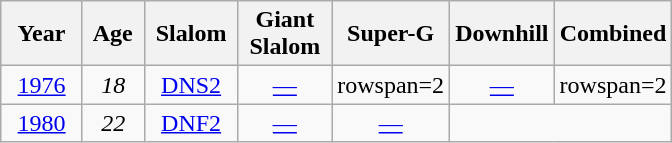<table class=wikitable style="text-align:center">
<tr>
<th>  Year  </th>
<th> Age </th>
<th> Slalom </th>
<th> Giant <br> Slalom </th>
<th>Super-G</th>
<th>Downhill</th>
<th>Combined</th>
</tr>
<tr>
<td><a href='#'>1976</a></td>
<td><em>18</em></td>
<td><a href='#'>DNS2</a></td>
<td><a href='#'>—</a></td>
<td>rowspan=2</td>
<td><a href='#'>—</a></td>
<td>rowspan=2</td>
</tr>
<tr>
<td><a href='#'>1980</a></td>
<td><em>22</em></td>
<td><a href='#'>DNF2</a></td>
<td><a href='#'>—</a></td>
<td><a href='#'>—</a></td>
</tr>
</table>
